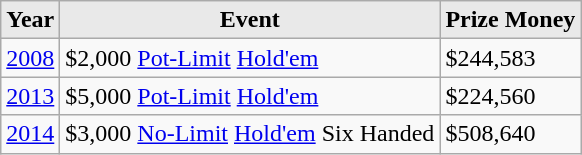<table class="wikitable">
<tr>
<th style="background: #E9E9E9;">Year</th>
<th style="background: #E9E9E9;">Event</th>
<th style="background: #E9E9E9;">Prize Money</th>
</tr>
<tr>
<td><a href='#'>2008</a></td>
<td>$2,000 <a href='#'>Pot-Limit</a> <a href='#'>Hold'em</a></td>
<td>$244,583</td>
</tr>
<tr>
<td><a href='#'>2013</a></td>
<td>$5,000 <a href='#'>Pot-Limit</a> <a href='#'>Hold'em</a></td>
<td>$224,560</td>
</tr>
<tr>
<td><a href='#'>2014</a></td>
<td>$3,000 <a href='#'>No-Limit</a> <a href='#'>Hold'em</a> Six Handed</td>
<td>$508,640</td>
</tr>
</table>
